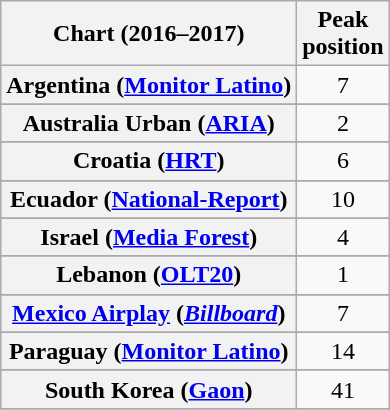<table class="wikitable sortable plainrowheaders" style="text-align:center">
<tr>
<th scope="col">Chart (2016–2017)</th>
<th scope="col">Peak<br> position</th>
</tr>
<tr>
<th scope="row">Argentina (<a href='#'>Monitor Latino</a>)</th>
<td>7</td>
</tr>
<tr>
</tr>
<tr>
<th scope="row">Australia Urban (<a href='#'>ARIA</a>)</th>
<td>2</td>
</tr>
<tr>
</tr>
<tr>
</tr>
<tr>
</tr>
<tr>
</tr>
<tr>
</tr>
<tr>
</tr>
<tr>
</tr>
<tr>
</tr>
<tr>
<th scope="row">Croatia (<a href='#'>HRT</a>)</th>
<td>6</td>
</tr>
<tr>
</tr>
<tr>
</tr>
<tr>
</tr>
<tr>
<th scope="row">Ecuador (<a href='#'>National-Report</a>)</th>
<td>10</td>
</tr>
<tr>
</tr>
<tr>
</tr>
<tr>
</tr>
<tr>
</tr>
<tr>
</tr>
<tr>
</tr>
<tr>
<th scope="row">Israel (<a href='#'>Media Forest</a>)</th>
<td>4</td>
</tr>
<tr>
</tr>
<tr>
<th scope="row">Lebanon (<a href='#'>OLT20</a>)</th>
<td>1</td>
</tr>
<tr>
</tr>
<tr>
<th scope="row"><a href='#'>Mexico Airplay</a> (<em><a href='#'>Billboard</a></em>)</th>
<td>7</td>
</tr>
<tr>
</tr>
<tr>
</tr>
<tr>
</tr>
<tr>
</tr>
<tr>
<th scope="row">Paraguay (<a href='#'>Monitor Latino</a>)</th>
<td>14</td>
</tr>
<tr>
</tr>
<tr>
</tr>
<tr>
</tr>
<tr>
</tr>
<tr>
</tr>
<tr>
<th scope="row">South Korea (<a href='#'>Gaon</a>)</th>
<td>41</td>
</tr>
<tr>
</tr>
<tr>
</tr>
<tr>
</tr>
<tr>
</tr>
<tr>
</tr>
<tr>
</tr>
<tr>
</tr>
<tr>
</tr>
<tr>
</tr>
<tr>
</tr>
<tr>
</tr>
</table>
